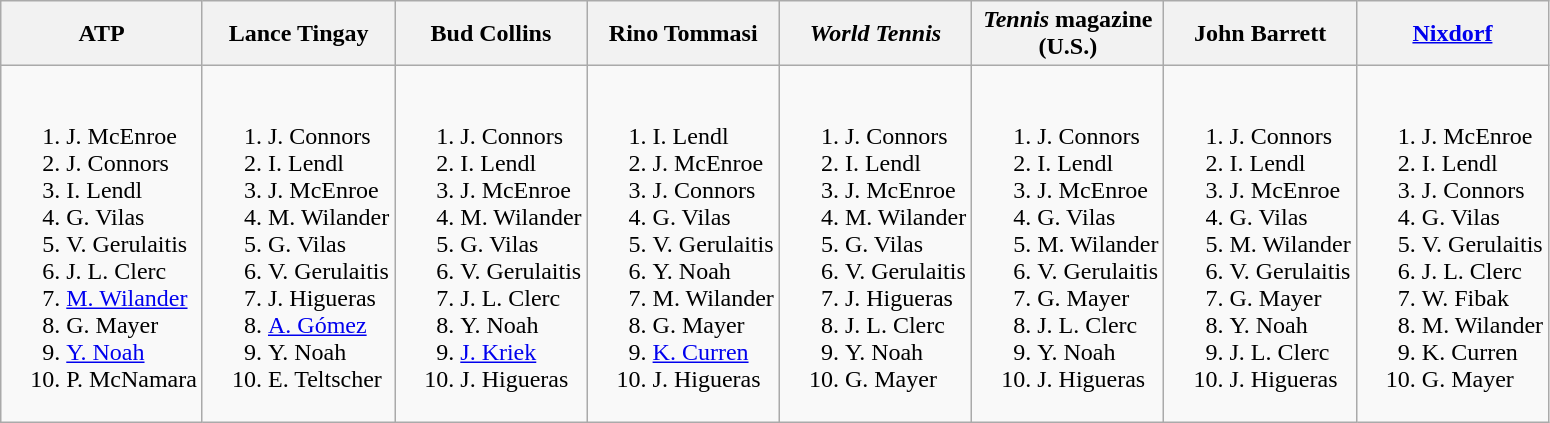<table class="wikitable">
<tr>
<th>ATP</th>
<th>Lance Tingay</th>
<th>Bud Collins</th>
<th>Rino Tommasi</th>
<th><em>World Tennis</em></th>
<th><em>Tennis</em> magazine<br>(U.S.)</th>
<th>John Barrett</th>
<th><a href='#'>Nixdorf</a></th>
</tr>
<tr style="vertical-align: top;">
<td style="white-space: nowrap;"><br><ol><li> J. McEnroe</li><li> J. Connors</li><li> I. Lendl</li><li> G. Vilas</li><li> V. Gerulaitis</li><li> J. L. Clerc</li><li> <a href='#'>M. Wilander</a></li><li> G. Mayer</li><li> <a href='#'>Y. Noah</a></li><li> P. McNamara</li></ol></td>
<td style="white-space: nowrap;"><br><ol><li> J. Connors</li><li> I. Lendl</li><li> J. McEnroe</li><li> M. Wilander</li><li> G. Vilas</li><li> V. Gerulaitis</li><li> J. Higueras</li><li> <a href='#'>A. Gómez</a></li><li> Y. Noah</li><li> E. Teltscher</li></ol></td>
<td style="white-space: nowrap;"><br><ol><li> J. Connors</li><li> I. Lendl</li><li> J. McEnroe</li><li> M. Wilander</li><li> G. Vilas</li><li> V. Gerulaitis</li><li> J. L. Clerc</li><li> Y. Noah</li><li> <a href='#'>J. Kriek</a></li><li> J. Higueras</li></ol></td>
<td style="white-space: nowrap;"><br><ol><li> I. Lendl</li><li> J. McEnroe</li><li> J. Connors</li><li> G. Vilas</li><li> V. Gerulaitis</li><li> Y. Noah</li><li> M. Wilander</li><li> G. Mayer</li><li> <a href='#'>K. Curren</a></li><li> J. Higueras</li></ol></td>
<td style="white-space: nowrap;"><br><ol><li> J. Connors</li><li> I. Lendl</li><li> J. McEnroe</li><li> M. Wilander</li><li> G. Vilas</li><li> V. Gerulaitis</li><li> J. Higueras</li><li> J. L. Clerc</li><li> Y. Noah</li><li> G. Mayer</li></ol></td>
<td style="white-space: nowrap;"><br><ol><li> J. Connors</li><li> I. Lendl</li><li> J. McEnroe</li><li> G. Vilas</li><li> M. Wilander</li><li> V. Gerulaitis</li><li> G. Mayer</li><li> J. L. Clerc</li><li> Y. Noah</li><li> J. Higueras</li></ol></td>
<td style="white-space: nowrap;"><br><ol><li> J. Connors</li><li> I. Lendl</li><li> J. McEnroe</li><li> G. Vilas</li><li> M. Wilander</li><li> V. Gerulaitis</li><li> G. Mayer</li><li> Y. Noah</li><li> J. L. Clerc</li><li> J. Higueras</li></ol></td>
<td style="white-space: nowrap;"><br><ol><li> J. McEnroe</li><li> I. Lendl</li><li> J. Connors</li><li> G. Vilas</li><li> V. Gerulaitis</li><li> J. L. Clerc</li><li> W. Fibak</li><li> M. Wilander</li><li> K. Curren</li><li> G. Mayer</li></ol></td>
</tr>
</table>
